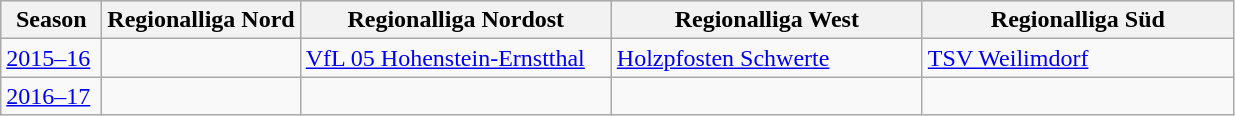<table class="wikitable">
<tr align="center" bgcolor="#dfdfdf">
<th width="60">Season</th>
<th>Regionalliga Nord</th>
<th width="200">Regionalliga Nordost</th>
<th width="200">Regionalliga West</th>
<th width="200">Regionalliga Süd</th>
</tr>
<tr>
<td><a href='#'>2015–16</a></td>
<td></td>
<td><a href='#'>VfL 05 Hohenstein-Ernstthal</a></td>
<td><a href='#'>Holzpfosten Schwerte</a></td>
<td><a href='#'>TSV Weilimdorf</a></td>
</tr>
<tr>
<td><a href='#'>2016–17</a></td>
<td></td>
<td></td>
<td></td>
<td></td>
</tr>
</table>
